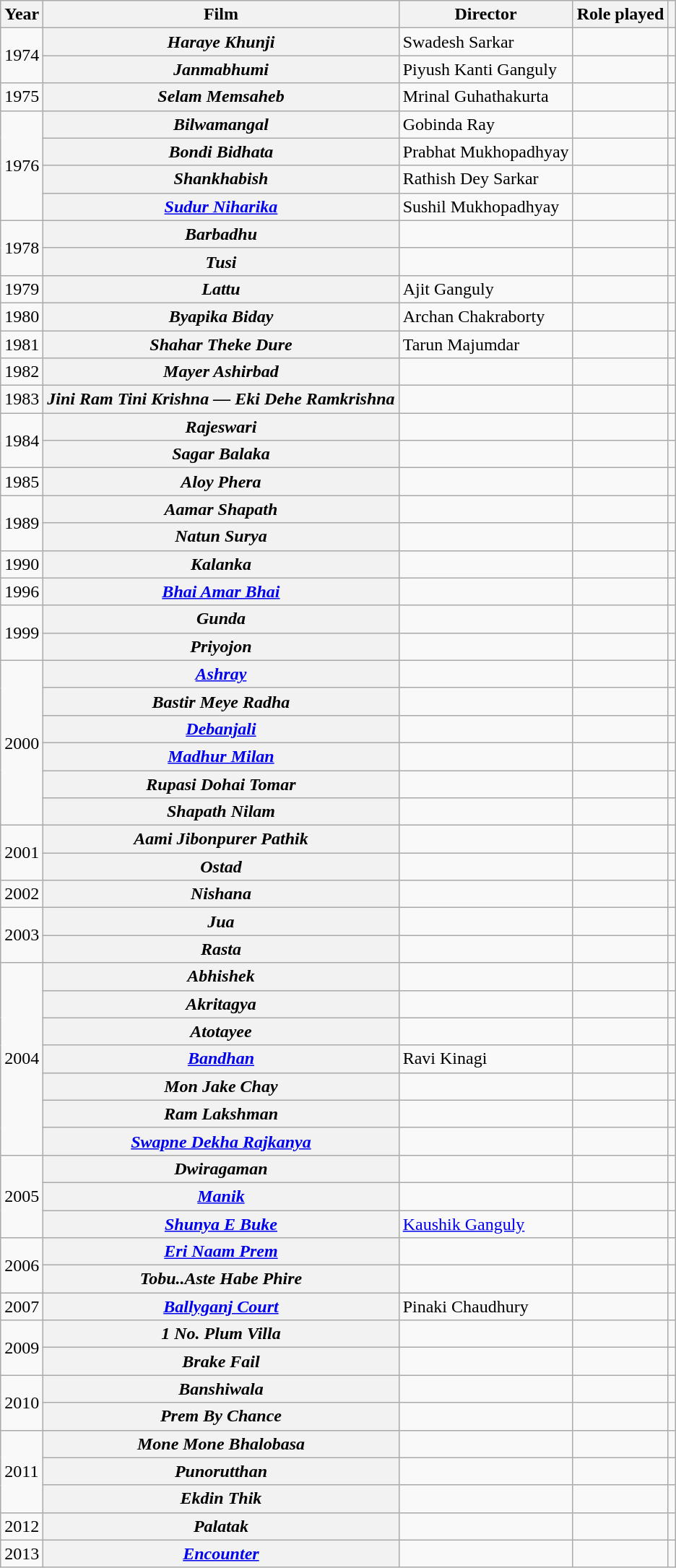<table class="wikitable">
<tr>
<th>Year</th>
<th>Film</th>
<th>Director</th>
<th>Role played</th>
<th></th>
</tr>
<tr>
<td rowspan="2">1974</td>
<th scope="row"><em>Haraye Khunji</em></th>
<td>Swadesh Sarkar</td>
<td></td>
<td></td>
</tr>
<tr>
<th scope="row"><em>Janmabhumi</em></th>
<td>Piyush Kanti Ganguly</td>
<td></td>
<td></td>
</tr>
<tr>
<td>1975</td>
<th scope="row"><em>Selam Memsaheb</em></th>
<td>Mrinal Guhathakurta</td>
<td></td>
<td></td>
</tr>
<tr>
<td rowspan="4">1976</td>
<th scope="row"><em>Bilwamangal</em></th>
<td>Gobinda Ray</td>
<td></td>
<td></td>
</tr>
<tr>
<th scope="row"><em>Bondi Bidhata</em></th>
<td>Prabhat Mukhopadhyay</td>
<td></td>
<td></td>
</tr>
<tr>
<th scope="row"><em>Shankhabish</em></th>
<td>Rathish Dey Sarkar</td>
<td></td>
<td></td>
</tr>
<tr>
<th scope="row"><em><a href='#'>Sudur Niharika</a></em></th>
<td>Sushil Mukhopadhyay</td>
<td></td>
<td></td>
</tr>
<tr>
<td rowspan="2">1978</td>
<th scope="row"><em>Barbadhu</em></th>
<td></td>
<td></td>
<td></td>
</tr>
<tr>
<th scope="row"><em>Tusi</em></th>
<td></td>
<td></td>
<td></td>
</tr>
<tr>
<td>1979</td>
<th scope="row"><em>Lattu</em></th>
<td>Ajit Ganguly</td>
<td></td>
<td></td>
</tr>
<tr>
<td>1980</td>
<th scope="row"><em>Byapika Biday</em></th>
<td>Archan Chakraborty</td>
<td></td>
<td></td>
</tr>
<tr>
<td>1981</td>
<th scope="row"><em>Shahar Theke Dure</em></th>
<td>Tarun Majumdar</td>
<td></td>
<td></td>
</tr>
<tr>
<td>1982</td>
<th scope="row"><em>Mayer Ashirbad</em></th>
<td></td>
<td></td>
<td></td>
</tr>
<tr>
<td>1983</td>
<th scope="row"><em>Jini Ram Tini Krishna — Eki Dehe Ramkrishna</em></th>
<td></td>
<td></td>
<td></td>
</tr>
<tr>
<td rowspan="2">1984</td>
<th scope="row"><em>Rajeswari</em></th>
<td></td>
<td></td>
<td></td>
</tr>
<tr>
<th scope="row"><em>Sagar Balaka</em></th>
<td></td>
<td></td>
<td></td>
</tr>
<tr>
<td>1985</td>
<th scope="row"><em>Aloy Phera</em></th>
<td></td>
<td></td>
<td></td>
</tr>
<tr>
<td rowspan="2">1989</td>
<th><em>Aamar Shapath</em></th>
<td></td>
<td></td>
<td></td>
</tr>
<tr>
<th><em>Natun Surya</em></th>
<td></td>
<td></td>
<td></td>
</tr>
<tr>
<td>1990</td>
<th><em>Kalanka</em></th>
<td></td>
<td></td>
<td></td>
</tr>
<tr>
<td>1996</td>
<th><em><a href='#'>Bhai Amar Bhai</a></em></th>
<td></td>
<td></td>
<td></td>
</tr>
<tr>
<td rowspan="2">1999</td>
<th><em>Gunda</em></th>
<td></td>
<td></td>
<td></td>
</tr>
<tr>
<th><em>Priyojon</em></th>
<td></td>
<td></td>
<td></td>
</tr>
<tr>
<td rowspan="6">2000</td>
<th><em><a href='#'>Ashray</a></em></th>
<td></td>
<td></td>
<td></td>
</tr>
<tr>
<th><em>Bastir Meye Radha</em></th>
<td></td>
<td></td>
<td></td>
</tr>
<tr>
<th><em><a href='#'>Debanjali</a></em></th>
<td></td>
<td></td>
<td></td>
</tr>
<tr>
<th><em><a href='#'>Madhur Milan</a></em></th>
<td></td>
<td></td>
<td></td>
</tr>
<tr>
<th><em>Rupasi Dohai Tomar</em></th>
<td></td>
<td></td>
<td></td>
</tr>
<tr>
<th><em>Shapath Nilam</em></th>
<td></td>
<td></td>
<td></td>
</tr>
<tr>
<td rowspan="2">2001</td>
<th><em>Aami Jibonpurer Pathik</em></th>
<td></td>
<td></td>
<td></td>
</tr>
<tr>
<th><em>Ostad</em></th>
<td></td>
<td></td>
<td></td>
</tr>
<tr>
<td>2002</td>
<th><em>Nishana</em></th>
<td></td>
<td></td>
<td></td>
</tr>
<tr>
<td rowspan="2">2003</td>
<th><em>Jua</em></th>
<td></td>
<td></td>
<td></td>
</tr>
<tr>
<th><em>Rasta</em></th>
<td></td>
<td></td>
<td></td>
</tr>
<tr>
<td rowspan="7">2004</td>
<th><em>Abhishek</em></th>
<td></td>
<td></td>
<td></td>
</tr>
<tr>
<th><em>Akritagya</em></th>
<td></td>
<td></td>
<td></td>
</tr>
<tr>
<th><em>Atotayee</em></th>
<td></td>
<td></td>
<td></td>
</tr>
<tr>
<th><em><a href='#'>Bandhan</a></em></th>
<td>Ravi Kinagi</td>
<td></td>
<td></td>
</tr>
<tr>
<th><em>Mon Jake Chay</em></th>
<td></td>
<td></td>
<td></td>
</tr>
<tr>
<th><em>Ram Lakshman</em></th>
<td></td>
<td></td>
<td></td>
</tr>
<tr>
<th><em><a href='#'>Swapne Dekha Rajkanya</a></em></th>
<td></td>
<td></td>
<td></td>
</tr>
<tr>
<td rowspan="3">2005</td>
<th><em>Dwiragaman</em></th>
<td></td>
<td></td>
<td></td>
</tr>
<tr>
<th><em><a href='#'>Manik</a></em></th>
<td></td>
<td></td>
<td></td>
</tr>
<tr>
<th><em><a href='#'>Shunya E Buke</a></em></th>
<td><a href='#'>Kaushik Ganguly</a></td>
<td></td>
<td></td>
</tr>
<tr>
<td rowspan="2">2006</td>
<th scope="row"><em><a href='#'>Eri Naam Prem</a></em></th>
<td></td>
<td></td>
<td></td>
</tr>
<tr>
<th scope="row"><em>Tobu..Aste Habe Phire</em></th>
<td></td>
<td></td>
<td></td>
</tr>
<tr>
<td>2007</td>
<th scope="row"><em><a href='#'>Ballyganj Court</a></em></th>
<td>Pinaki Chaudhury</td>
<td></td>
<td></td>
</tr>
<tr>
<td rowspan="2">2009</td>
<th scope="row"><em>1 No. Plum Villa</em></th>
<td></td>
<td></td>
<td></td>
</tr>
<tr>
<th scope="row"><em>Brake Fail</em></th>
<td></td>
<td></td>
<td></td>
</tr>
<tr>
<td rowspan="2">2010</td>
<th scope="row"><em>Banshiwala</em></th>
<td></td>
<td></td>
<td></td>
</tr>
<tr>
<th scope="row"><em>Prem By Chance</em></th>
<td></td>
<td></td>
<td></td>
</tr>
<tr>
<td rowspan="3">2011</td>
<th scope="row"><em>Mone Mone Bhalobasa</em></th>
<td></td>
<td></td>
<td></td>
</tr>
<tr>
<th scope="row"><em>Punorutthan</em></th>
<td></td>
<td></td>
<td></td>
</tr>
<tr>
<th scope="row"><em>Ekdin Thik</em></th>
<td></td>
<td></td>
<td></td>
</tr>
<tr>
<td>2012</td>
<th scope="row"><em>Palatak</em></th>
<td></td>
<td></td>
<td></td>
</tr>
<tr>
<td>2013</td>
<th scope="row"><em><a href='#'>Encounter</a></em></th>
<td></td>
<td></td>
<td></td>
</tr>
</table>
